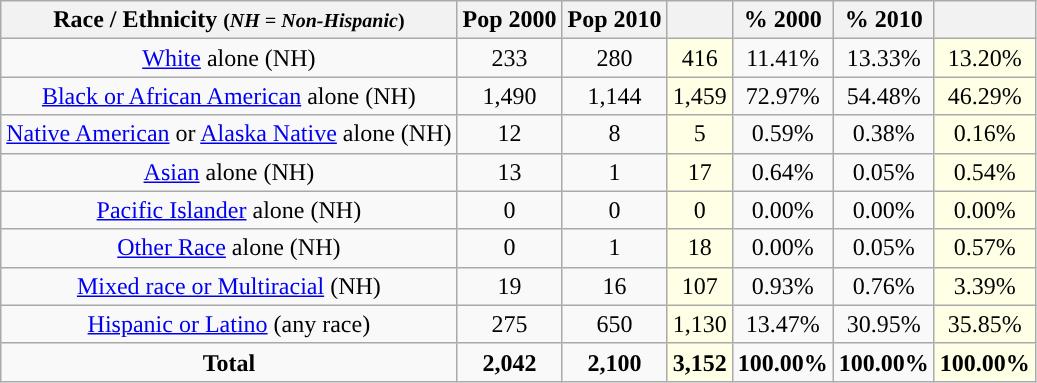<table class="wikitable" style="text-align:center;">
<tr>
<th>Race / Ethnicity <small>(<em>NH = Non-Hispanic</em>)</small></th>
<th>Pop 2000</th>
<th>Pop 2010</th>
<th></th>
<th>% 2000</th>
<th>% 2010</th>
<th></th>
</tr>
<tr>
<td><a href='#'>White</a> alone (NH)</td>
<td>233</td>
<td>280</td>
<td style='background: #ffffe6;'>416</td>
<td>11.41%</td>
<td>13.33%</td>
<td style='background: #ffffe6;'>13.20%</td>
</tr>
<tr>
<td><a href='#'>Black or African American</a> alone (NH)</td>
<td>1,490</td>
<td>1,144</td>
<td style='background: #ffffe6;'>1,459</td>
<td>72.97%</td>
<td>54.48%</td>
<td style='background: #ffffe6;'>46.29%</td>
</tr>
<tr>
<td><a href='#'>Native American</a> or <a href='#'>Alaska Native</a> alone (NH)</td>
<td>12</td>
<td>8</td>
<td style='background: #ffffe6;'>5</td>
<td>0.59%</td>
<td>0.38%</td>
<td style='background: #ffffe6;'>0.16%</td>
</tr>
<tr>
<td><a href='#'>Asian</a> alone (NH)</td>
<td>13</td>
<td>1</td>
<td style='background: #ffffe6;'>17</td>
<td>0.64%</td>
<td>0.05%</td>
<td style='background: #ffffe6;'>0.54%</td>
</tr>
<tr>
<td><a href='#'>Pacific Islander</a> alone (NH)</td>
<td>0</td>
<td>0</td>
<td style='background: #ffffe6;'>0</td>
<td>0.00%</td>
<td>0.00%</td>
<td style='background: #ffffe6;'>0.00%</td>
</tr>
<tr>
<td><a href='#'>Other Race</a> alone (NH)</td>
<td>0</td>
<td>1</td>
<td style='background: #ffffe6;'>18</td>
<td>0.00%</td>
<td>0.05%</td>
<td style='background: #ffffe6;'>0.57%</td>
</tr>
<tr>
<td><a href='#'>Mixed race or Multiracial</a> (NH)</td>
<td>19</td>
<td>16</td>
<td style='background: #ffffe6;'>107</td>
<td>0.93%</td>
<td>0.76%</td>
<td style='background: #ffffe6;'>3.39%</td>
</tr>
<tr>
<td><a href='#'>Hispanic or Latino</a> (any race)</td>
<td>275</td>
<td>650</td>
<td style='background: #ffffe6;'>1,130</td>
<td>13.47%</td>
<td>30.95%</td>
<td style='background: #ffffe6;'>35.85%</td>
</tr>
<tr>
<td><strong>Total</strong></td>
<td><strong>2,042</strong></td>
<td><strong>2,100</strong></td>
<td style='background: #ffffe6;'><strong>3,152</strong></td>
<td><strong>100.00%</strong></td>
<td><strong>100.00%</strong></td>
<td style='background: #ffffe6;'><strong>100.00%</strong></td>
</tr>
</table>
